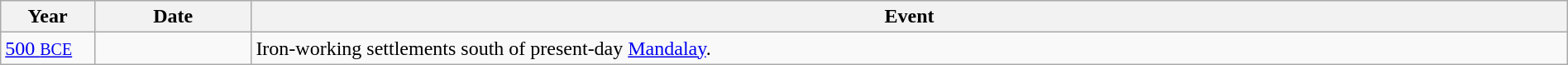<table class="wikitable" width="100%">
<tr>
<th style="width:6%">Year</th>
<th style="width:10%">Date</th>
<th>Event</th>
</tr>
<tr>
<td><a href='#'>500 <small>BCE</small></a></td>
<td></td>
<td>Iron-working settlements south of present-day <a href='#'>Mandalay</a>.</td>
</tr>
</table>
